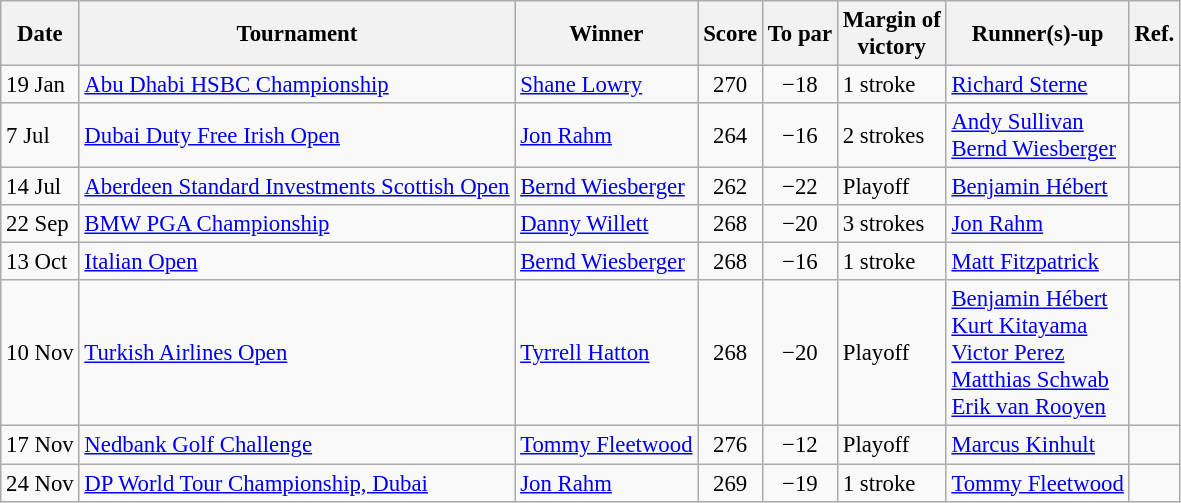<table class=wikitable style="font-size:95%">
<tr>
<th>Date</th>
<th>Tournament</th>
<th>Winner</th>
<th>Score</th>
<th>To par</th>
<th>Margin of<br>victory</th>
<th>Runner(s)-up</th>
<th>Ref.</th>
</tr>
<tr>
<td>19 Jan</td>
<td><a href='#'>Abu Dhabi HSBC Championship</a></td>
<td> <a href='#'>Shane Lowry</a></td>
<td align=center>270</td>
<td align=center>−18</td>
<td>1 stroke</td>
<td> <a href='#'>Richard Sterne</a></td>
<td></td>
</tr>
<tr>
<td>7 Jul</td>
<td><a href='#'>Dubai Duty Free Irish Open</a></td>
<td> <a href='#'>Jon Rahm</a></td>
<td align=center>264</td>
<td align=center>−16</td>
<td>2 strokes</td>
<td> <a href='#'>Andy Sullivan</a><br> <a href='#'>Bernd Wiesberger</a></td>
<td></td>
</tr>
<tr>
<td>14 Jul</td>
<td><a href='#'>Aberdeen Standard Investments Scottish Open</a></td>
<td> <a href='#'>Bernd Wiesberger</a></td>
<td align=center>262</td>
<td align=center>−22</td>
<td>Playoff</td>
<td> <a href='#'>Benjamin Hébert</a></td>
<td></td>
</tr>
<tr>
<td>22 Sep</td>
<td><a href='#'>BMW PGA Championship</a></td>
<td> <a href='#'>Danny Willett</a></td>
<td align=center>268</td>
<td align=center>−20</td>
<td>3 strokes</td>
<td> <a href='#'>Jon Rahm</a></td>
<td></td>
</tr>
<tr>
<td>13 Oct</td>
<td><a href='#'>Italian Open</a></td>
<td> <a href='#'>Bernd Wiesberger</a></td>
<td align=center>268</td>
<td align=center>−16</td>
<td>1 stroke</td>
<td> <a href='#'>Matt Fitzpatrick</a></td>
<td></td>
</tr>
<tr>
<td>10 Nov</td>
<td><a href='#'>Turkish Airlines Open</a></td>
<td> <a href='#'>Tyrrell Hatton</a></td>
<td align=center>268</td>
<td align=center>−20</td>
<td>Playoff</td>
<td> <a href='#'>Benjamin Hébert</a><br> <a href='#'>Kurt Kitayama</a><br> <a href='#'>Victor Perez</a><br> <a href='#'>Matthias Schwab</a><br> <a href='#'>Erik van Rooyen</a></td>
<td></td>
</tr>
<tr>
<td>17 Nov</td>
<td><a href='#'>Nedbank Golf Challenge</a></td>
<td> <a href='#'>Tommy Fleetwood</a></td>
<td align=center>276</td>
<td align=center>−12</td>
<td>Playoff</td>
<td> <a href='#'>Marcus Kinhult</a></td>
<td></td>
</tr>
<tr>
<td>24 Nov</td>
<td><a href='#'>DP World Tour Championship, Dubai</a></td>
<td> <a href='#'>Jon Rahm</a></td>
<td align=center>269</td>
<td align=center>−19</td>
<td>1 stroke</td>
<td> <a href='#'>Tommy Fleetwood</a></td>
<td></td>
</tr>
</table>
